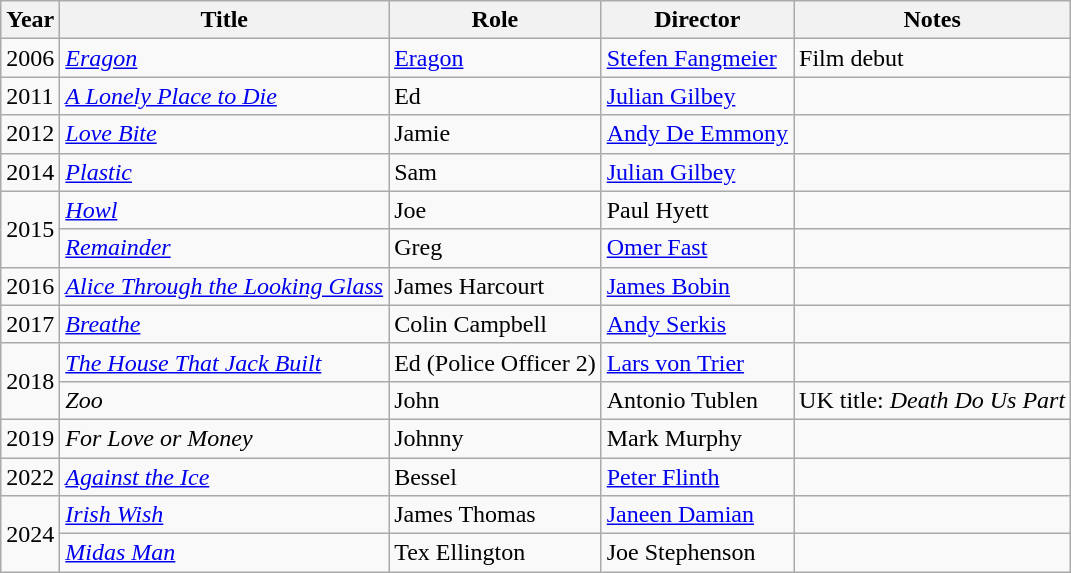<table class="wikitable sortable">
<tr>
<th>Year</th>
<th>Title</th>
<th>Role</th>
<th>Director</th>
<th>Notes</th>
</tr>
<tr Breakthrough Role>
<td>2006</td>
<td><em><a href='#'>Eragon</a></em></td>
<td><a href='#'>Eragon</a></td>
<td><a href='#'>Stefen Fangmeier</a></td>
<td>Film debut</td>
</tr>
<tr>
<td>2011</td>
<td><em><a href='#'>A Lonely Place to Die</a></em></td>
<td>Ed</td>
<td><a href='#'>Julian Gilbey</a></td>
<td></td>
</tr>
<tr>
<td>2012</td>
<td><em><a href='#'>Love Bite</a></em></td>
<td>Jamie</td>
<td><a href='#'>Andy De Emmony</a></td>
<td></td>
</tr>
<tr>
<td>2014</td>
<td><em><a href='#'>Plastic</a></em></td>
<td>Sam</td>
<td><a href='#'>Julian Gilbey</a></td>
<td></td>
</tr>
<tr>
<td rowspan=2>2015</td>
<td><em><a href='#'>Howl</a></em></td>
<td>Joe</td>
<td>Paul Hyett</td>
<td></td>
</tr>
<tr>
<td><em><a href='#'>Remainder</a></em></td>
<td>Greg</td>
<td><a href='#'>Omer Fast</a></td>
<td></td>
</tr>
<tr>
<td>2016</td>
<td><em><a href='#'>Alice Through the Looking Glass</a></em></td>
<td>James Harcourt</td>
<td><a href='#'>James Bobin</a></td>
<td></td>
</tr>
<tr>
<td>2017</td>
<td><em><a href='#'>Breathe</a></em></td>
<td>Colin Campbell</td>
<td><a href='#'>Andy Serkis</a></td>
<td></td>
</tr>
<tr>
<td rowspan="2">2018</td>
<td><em><a href='#'>The House That Jack Built</a></em></td>
<td>Ed (Police Officer 2)</td>
<td><a href='#'>Lars von Trier</a></td>
<td></td>
</tr>
<tr>
<td><em>Zoo</em></td>
<td>John</td>
<td>Antonio Tublen</td>
<td>UK title: <em>Death Do Us Part</em></td>
</tr>
<tr>
<td>2019</td>
<td><em>For Love or Money</em></td>
<td>Johnny</td>
<td>Mark Murphy</td>
<td></td>
</tr>
<tr>
<td>2022</td>
<td><em><a href='#'>Against the Ice</a></em></td>
<td>Bessel</td>
<td><a href='#'>Peter Flinth</a></td>
<td></td>
</tr>
<tr>
<td rowspan="2">2024</td>
<td><em><a href='#'>Irish Wish</a></em></td>
<td>James Thomas</td>
<td><a href='#'>Janeen Damian</a></td>
<td></td>
</tr>
<tr>
<td><em><a href='#'>Midas Man</a></em></td>
<td>Tex Ellington</td>
<td>Joe Stephenson</td>
<td></td>
</tr>
</table>
